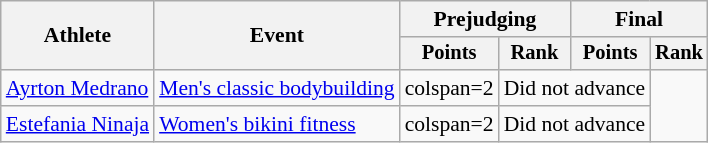<table class=wikitable style="font-size:90%">
<tr>
<th rowspan="2">Athlete</th>
<th rowspan="2">Event</th>
<th colspan="2">Prejudging</th>
<th colspan="2">Final</th>
</tr>
<tr style="font-size:95%">
<th>Points</th>
<th>Rank</th>
<th>Points</th>
<th>Rank</th>
</tr>
<tr align=center>
<td align=left><a href='#'>Ayrton Medrano</a></td>
<td align=left><a href='#'>Men's classic bodybuilding</a></td>
<td>colspan=2 </td>
<td colspan=2>Did not advance</td>
</tr>
<tr align=center>
<td align=left><a href='#'>Estefania Ninaja</a></td>
<td align=left><a href='#'>Women's bikini fitness</a></td>
<td>colspan=2 </td>
<td colspan=2>Did not advance</td>
</tr>
</table>
